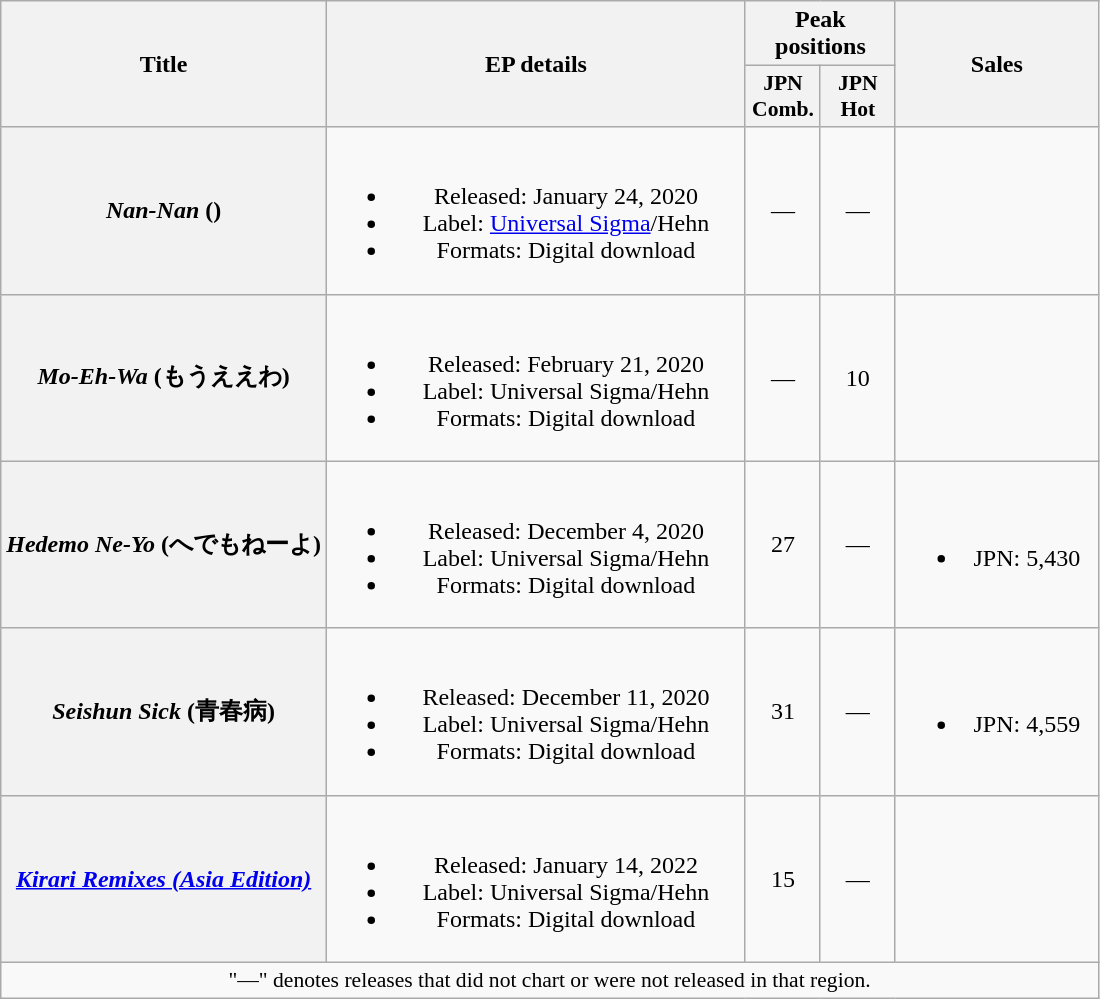<table class="wikitable plainrowheaders" style="text-align:center;">
<tr>
<th rowspan="2">Title</th>
<th style="width:17em;" rowspan="2">EP details</th>
<th colspan="2">Peak positions</th>
<th style="width:8em;" rowspan="2">Sales</th>
</tr>
<tr>
<th scope="col" style="width:3em;font-size:90%;">JPN<br>Comb.<br></th>
<th scope="col" style="width:3em;font-size:90%;">JPN Hot<br></th>
</tr>
<tr>
<th scope="row"><em>Nan-Nan</em> ()</th>
<td><br><ul><li>Released: January 24, 2020</li><li>Label: <a href='#'>Universal Sigma</a>/Hehn</li><li>Formats: Digital download</li></ul></td>
<td>—</td>
<td>—</td>
<td></td>
</tr>
<tr>
<th scope="row"><em>Mo-Eh-Wa</em> (もうええわ)</th>
<td><br><ul><li>Released: February 21, 2020</li><li>Label: Universal Sigma/Hehn</li><li>Formats: Digital download</li></ul></td>
<td>—</td>
<td>10</td>
<td></td>
</tr>
<tr>
<th scope="row"><em>Hedemo Ne-Yo</em> (へでもねーよ)</th>
<td><br><ul><li>Released: December 4, 2020</li><li>Label: Universal Sigma/Hehn</li><li>Formats: Digital download</li></ul></td>
<td>27</td>
<td>—</td>
<td><br><ul><li>JPN: 5,430</li></ul></td>
</tr>
<tr>
<th scope="row"><em>Seishun Sick</em> (青春病)</th>
<td><br><ul><li>Released: December 11, 2020</li><li>Label: Universal Sigma/Hehn</li><li>Formats: Digital download</li></ul></td>
<td>31</td>
<td>—</td>
<td><br><ul><li>JPN: 4,559 </li></ul></td>
</tr>
<tr>
<th scope="row"><em><a href='#'>Kirari Remixes (Asia Edition)</a></em></th>
<td><br><ul><li>Released: January 14, 2022</li><li>Label: Universal Sigma/Hehn</li><li>Formats: Digital download</li></ul></td>
<td>15</td>
<td>—</td>
<td></td>
</tr>
<tr>
<td colspan="6" align="center" style="font-size:90%;">"—" denotes releases that did not chart or were not released in that region.</td>
</tr>
</table>
